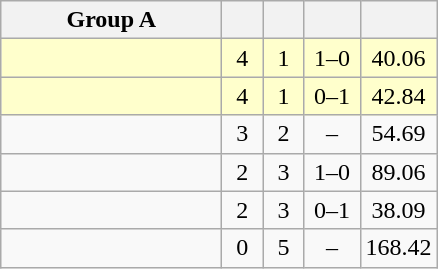<table class=wikitable style="text-align:center;">
<tr>
<th width=140>Group A</th>
<th width=20></th>
<th width=20></th>
<th width=30></th>
<th width=20></th>
</tr>
<tr bgcolor=#ffffcc>
<td style="text-align:left;"></td>
<td>4</td>
<td>1</td>
<td>1–0</td>
<td>40.06</td>
</tr>
<tr bgcolor=#ffffcc>
<td style="text-align:left;"></td>
<td>4</td>
<td>1</td>
<td>0–1</td>
<td>42.84</td>
</tr>
<tr>
<td style="text-align:left;"></td>
<td>3</td>
<td>2</td>
<td>–</td>
<td>54.69</td>
</tr>
<tr>
<td style="text-align:left;"></td>
<td>2</td>
<td>3</td>
<td>1–0</td>
<td>89.06</td>
</tr>
<tr>
<td style="text-align:left;"></td>
<td>2</td>
<td>3</td>
<td>0–1</td>
<td>38.09</td>
</tr>
<tr>
<td style="text-align:left;"></td>
<td>0</td>
<td>5</td>
<td>–</td>
<td>168.42</td>
</tr>
</table>
